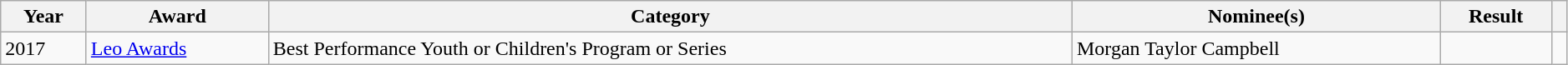<table class="wikitable sortable plainrowheaders" style="width:99%;">
<tr>
<th>Year</th>
<th>Award</th>
<th>Category</th>
<th>Nominee(s)</th>
<th>Result</th>
<th scope="col" class="unsortable"></th>
</tr>
<tr>
<td>2017</td>
<td><a href='#'>Leo Awards</a></td>
<td>Best Performance Youth or Children's Program or Series</td>
<td>Morgan Taylor Campbell</td>
<td></td>
<td></td>
</tr>
</table>
